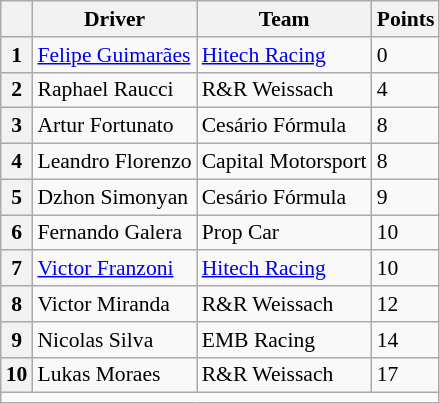<table class="wikitable" style="font-size:90%">
<tr>
<th></th>
<th>Driver</th>
<th>Team</th>
<th>Points</th>
</tr>
<tr>
<th>1</th>
<td> <a href='#'>Felipe Guimarães</a></td>
<td><a href='#'>Hitech Racing</a></td>
<td>0</td>
</tr>
<tr>
<th>2</th>
<td> Raphael Raucci</td>
<td>R&R Weissach</td>
<td>4</td>
</tr>
<tr>
<th>3</th>
<td> Artur Fortunato</td>
<td>Cesário Fórmula</td>
<td>8</td>
</tr>
<tr>
<th>4</th>
<td> Leandro Florenzo</td>
<td>Capital Motorsport</td>
<td>8</td>
</tr>
<tr>
<th>5</th>
<td> Dzhon Simonyan</td>
<td>Cesário Fórmula</td>
<td>9</td>
</tr>
<tr>
<th>6</th>
<td> Fernando Galera</td>
<td>Prop Car</td>
<td>10</td>
</tr>
<tr>
<th>7</th>
<td> <a href='#'>Victor Franzoni</a></td>
<td><a href='#'>Hitech Racing</a></td>
<td>10</td>
</tr>
<tr>
<th>8</th>
<td> Victor Miranda</td>
<td>R&R Weissach</td>
<td>12</td>
</tr>
<tr>
<th>9</th>
<td> Nicolas Silva</td>
<td>EMB Racing</td>
<td>14</td>
</tr>
<tr>
<th>10</th>
<td> Lukas Moraes</td>
<td>R&R Weissach</td>
<td>17</td>
</tr>
<tr>
<td colspan=8></td>
</tr>
</table>
